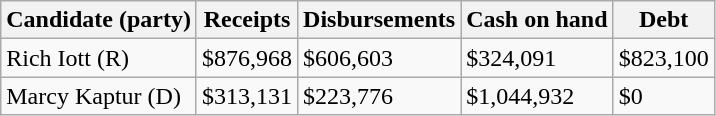<table class="wikitable sortable">
<tr>
<th>Candidate (party)</th>
<th>Receipts</th>
<th>Disbursements</th>
<th>Cash on hand</th>
<th>Debt</th>
</tr>
<tr>
<td>Rich Iott (R)</td>
<td>$876,968</td>
<td>$606,603</td>
<td>$324,091</td>
<td>$823,100</td>
</tr>
<tr>
<td>Marcy Kaptur (D)</td>
<td>$313,131</td>
<td>$223,776</td>
<td>$1,044,932</td>
<td>$0</td>
</tr>
</table>
